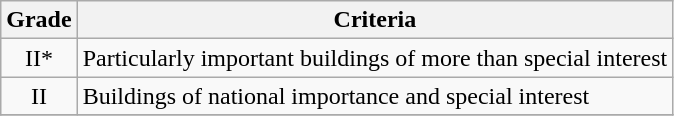<table class="wikitable" border="1">
<tr>
<th>Grade</th>
<th>Criteria</th>
</tr>
<tr>
<td align="center" >II*</td>
<td>Particularly important buildings of more than special interest</td>
</tr>
<tr>
<td align="center" >II</td>
<td>Buildings of national importance and special interest</td>
</tr>
<tr>
</tr>
</table>
